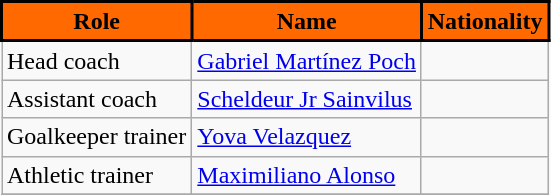<table class="wikitable sortable">
<tr>
<th style="background-color:#ff6900; color:#000000; border:2px solid #000000;" scope="col">Role</th>
<th style="background-color:#ff6900; color:#000000; border:2px solid #000000;" scope="col">Name</th>
<th style="background-color:#ff6900; color:#000000; border:2px solid #000000;" scope="col">Nationality</th>
</tr>
<tr>
<td>Head coach</td>
<td><a href='#'>Gabriel Martínez Poch</a></td>
<td></td>
</tr>
<tr>
<td>Assistant coach</td>
<td><a href='#'>Scheldeur Jr Sainvilus</a></td>
<td></td>
</tr>
<tr>
<td>Goalkeeper trainer</td>
<td><a href='#'>Yova Velazquez</a></td>
<td></td>
</tr>
<tr>
<td>Athletic trainer</td>
<td><a href='#'>Maximiliano Alonso</a></td>
<td></td>
</tr>
<tr>
</tr>
</table>
